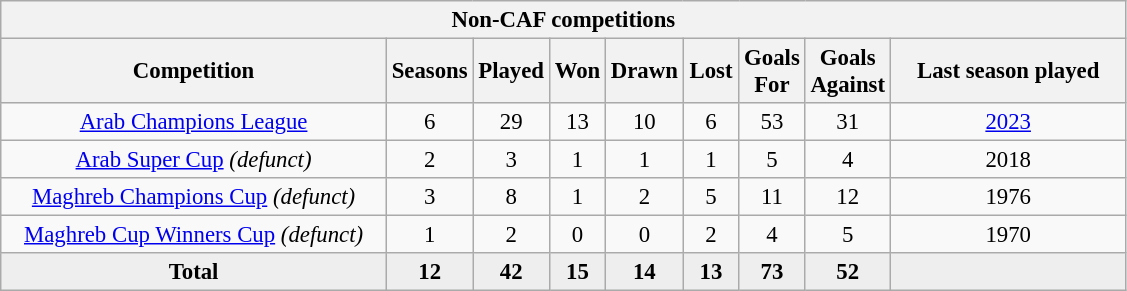<table class="wikitable" style="font-size:95%; text-align: center;">
<tr>
<th colspan="9">Non-CAF competitions</th>
</tr>
<tr>
<th width="250">Competition</th>
<th width="30">Seasons</th>
<th width="30">Played</th>
<th width="30">Won</th>
<th width="30">Drawn</th>
<th width="30">Lost</th>
<th width="30">Goals For</th>
<th width="30">Goals Against</th>
<th width="150">Last season played</th>
</tr>
<tr>
<td><a href='#'>Arab Champions League</a></td>
<td>6</td>
<td>29</td>
<td>13</td>
<td>10</td>
<td>6</td>
<td>53</td>
<td>31</td>
<td><a href='#'>2023</a></td>
</tr>
<tr>
<td><a href='#'>Arab Super Cup</a> <em>(defunct)</em></td>
<td>2</td>
<td>3</td>
<td>1</td>
<td>1</td>
<td>1</td>
<td>5</td>
<td>4</td>
<td>2018</td>
</tr>
<tr>
<td><a href='#'>Maghreb Champions Cup</a> <em>(defunct)</em></td>
<td>3</td>
<td>8</td>
<td>1</td>
<td>2</td>
<td>5</td>
<td>11</td>
<td>12</td>
<td>1976</td>
</tr>
<tr>
<td><a href='#'>Maghreb Cup Winners Cup</a> <em>(defunct)</em></td>
<td>1</td>
<td>2</td>
<td>0</td>
<td>0</td>
<td>2</td>
<td>4</td>
<td>5</td>
<td>1970</td>
</tr>
<tr bgcolor=#EEEEEE>
<td><strong>Total</strong></td>
<td><strong>12</strong></td>
<td><strong>42</strong></td>
<td><strong>15</strong></td>
<td><strong>14</strong></td>
<td><strong>13</strong></td>
<td><strong>73</strong></td>
<td><strong>52</strong></td>
<td></td>
</tr>
</table>
